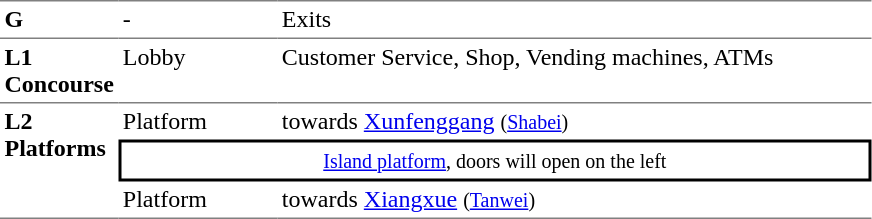<table table border=0 cellspacing=0 cellpadding=3>
<tr>
<td style="border-top:solid 1px gray;" width=50 valign=top><strong>G</strong></td>
<td style="border-top:solid 1px gray;" width=100 valign=top>-</td>
<td style="border-top:solid 1px gray;" width=390 valign=top>Exits</td>
</tr>
<tr>
<td style="border-bottom:solid 1px gray; border-top:solid 1px gray;" valign=top width=50><strong>L1<br>Concourse</strong></td>
<td style="border-bottom:solid 1px gray; border-top:solid 1px gray;" valign=top width=100>Lobby</td>
<td style="border-bottom:solid 1px gray; border-top:solid 1px gray;" valign=top width=390>Customer Service, Shop, Vending machines, ATMs</td>
</tr>
<tr>
<td style="border-bottom:solid 1px gray;" rowspan=3 valign=top><strong>L2<br>Platforms</strong></td>
<td>Platform </td>
<td>  towards <a href='#'>Xunfenggang</a> <small>(<a href='#'>Shabei</a>)</small></td>
</tr>
<tr>
<td style="border-right:solid 2px black;border-left:solid 2px black;border-top:solid 2px black;border-bottom:solid 2px black;text-align:center;" colspan=2><small><a href='#'>Island platform</a>, doors will open on the left</small></td>
</tr>
<tr>
<td style="border-bottom:solid 1px gray;">Platform </td>
<td style="border-bottom:solid 1px gray;"> towards <a href='#'>Xiangxue</a> <small>(<a href='#'>Tanwei</a>)</small> </td>
</tr>
</table>
